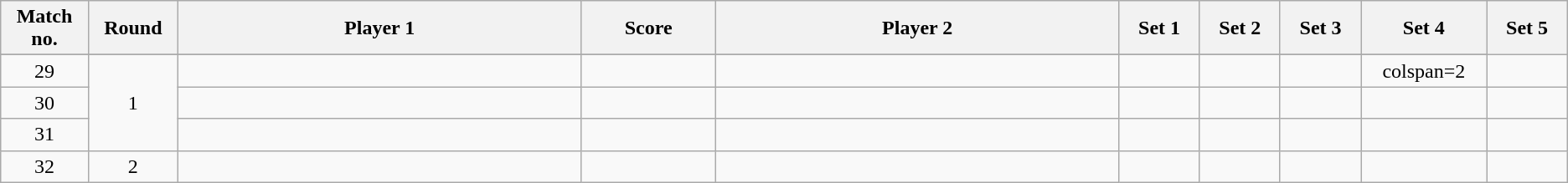<table class="wikitable" style="text-align: center;">
<tr>
<th width="2%">Match no.</th>
<th width="2%">Round</th>
<th width="15%">Player 1</th>
<th width="5%">Score</th>
<th width="15%">Player 2</th>
<th width="3%">Set 1</th>
<th width="3%">Set 2</th>
<th width="3%">Set 3</th>
<th width="3%">Set 4</th>
<th width="3%">Set 5</th>
</tr>
<tr>
</tr>
<tr style=text-align:center;>
<td>29</td>
<td rowspan=3>1</td>
<td></td>
<td></td>
<td></td>
<td></td>
<td></td>
<td></td>
<td>colspan=2</td>
</tr>
<tr style=text-align:center;>
<td>30</td>
<td></td>
<td></td>
<td></td>
<td></td>
<td></td>
<td></td>
<td></td>
<td></td>
</tr>
<tr style=text-align:center;>
<td>31</td>
<td></td>
<td></td>
<td></td>
<td></td>
<td></td>
<td></td>
<td></td>
<td></td>
</tr>
<tr style=text-align:center;>
<td>32</td>
<td>2</td>
<td></td>
<td></td>
<td></td>
<td></td>
<td></td>
<td></td>
<td></td>
<td></td>
</tr>
</table>
